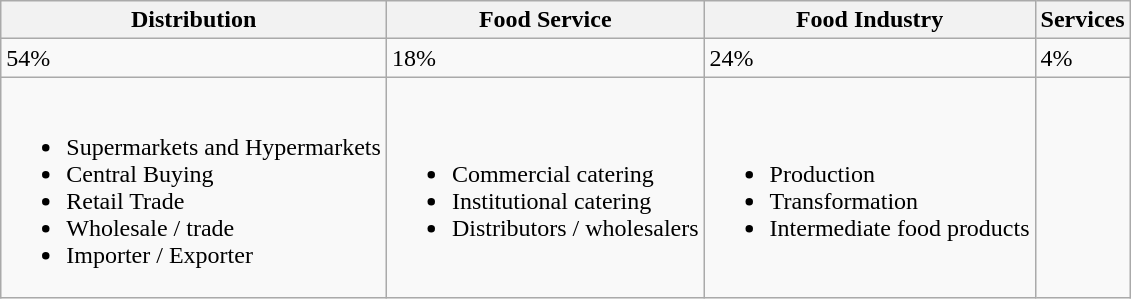<table class="wikitable">
<tr>
<th scope="col">Distribution</th>
<th scope="col">Food Service</th>
<th scope="col">Food Industry</th>
<th scope="col">Services</th>
</tr>
<tr>
<td>54%</td>
<td>18%</td>
<td>24%</td>
<td>4%</td>
</tr>
<tr>
<td><br><ul><li>Supermarkets and Hypermarkets</li><li>Central Buying</li><li>Retail Trade</li><li>Wholesale / trade</li><li>Importer / Exporter</li></ul></td>
<td><br><ul><li>Commercial catering</li><li>Institutional catering</li><li>Distributors / wholesalers</li></ul></td>
<td><br><ul><li>Production</li><li>Transformation</li><li>Intermediate food products</li></ul></td>
<td></td>
</tr>
</table>
